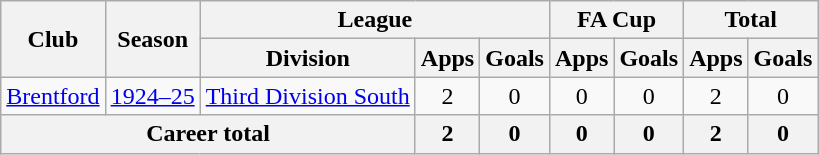<table class="wikitable" style="text-align: center;">
<tr>
<th rowspan="2">Club</th>
<th rowspan="2">Season</th>
<th colspan="3">League</th>
<th colspan="2">FA Cup</th>
<th colspan="2">Total</th>
</tr>
<tr>
<th>Division</th>
<th>Apps</th>
<th>Goals</th>
<th>Apps</th>
<th>Goals</th>
<th>Apps</th>
<th>Goals</th>
</tr>
<tr>
<td><a href='#'>Brentford</a></td>
<td><a href='#'>1924–25</a></td>
<td><a href='#'>Third Division South</a></td>
<td>2</td>
<td>0</td>
<td>0</td>
<td>0</td>
<td>2</td>
<td>0</td>
</tr>
<tr>
<th colspan="3">Career total</th>
<th>2</th>
<th>0</th>
<th>0</th>
<th>0</th>
<th>2</th>
<th>0</th>
</tr>
</table>
